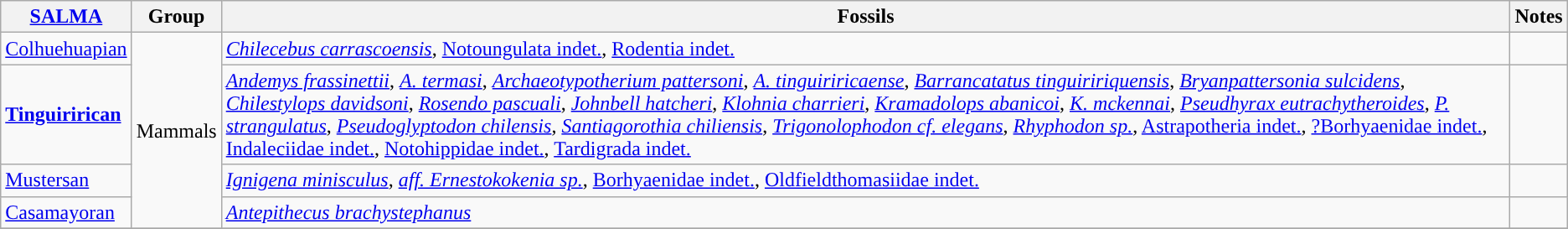<table class="wikitable sortable">
<tr>
<th><a href='#'>SALMA</a></th>
<th>Group</th>
<th>Fossils</th>
<th class=unsortable>Notes</th>
</tr>
<tr>
<td style="background-color: "><a href='#'>Colhuehuapian</a></td>
<td rowspan=4>Mammals</td>
<td><em><a href='#'>Chilecebus carrascoensis</a></em>, <a href='#'>Notoungulata indet.</a>, <a href='#'>Rodentia indet.</a></td>
<td></td>
</tr>
<tr>
<td style="background-color: "><strong><a href='#'>Tinguirirican</a></strong></td>
<td><em><a href='#'>Andemys frassinettii</a></em>, <em><a href='#'>A. termasi</a></em>, <em><a href='#'>Archaeotypotherium pattersoni</a></em>, <em><a href='#'>A. tinguiriricaense</a></em>, <em><a href='#'>Barrancatatus tinguiririquensis</a></em>, <em><a href='#'>Bryanpattersonia sulcidens</a></em>, <em><a href='#'>Chilestylops davidsoni</a></em>, <em><a href='#'>Rosendo pascuali</a></em>, <em><a href='#'>Johnbell hatcheri</a></em>, <em><a href='#'>Klohnia charrieri</a></em>, <em><a href='#'>Kramadolops abanicoi</a></em>, <em><a href='#'>K. mckennai</a></em>, <em><a href='#'>Pseudhyrax eutrachytheroides</a></em>, <em><a href='#'>P. strangulatus</a></em>, <em><a href='#'>Pseudoglyptodon chilensis</a></em>, <em><a href='#'>Santiagorothia chiliensis</a></em>, <em><a href='#'>Trigonolophodon cf. elegans</a></em>, <em><a href='#'>Rhyphodon sp.</a></em>, <a href='#'>Astrapotheria indet.</a>, <a href='#'>?Borhyaenidae indet.</a>, <a href='#'>Indaleciidae indet.</a>, <a href='#'>Notohippidae indet.</a>, <a href='#'>Tardigrada indet.</a></td>
<td></td>
</tr>
<tr>
<td style="background-color: "><a href='#'>Mustersan</a></td>
<td><em><a href='#'>Ignigena minisculus</a></em>, <em><a href='#'>aff. Ernestokokenia sp.</a></em>, <a href='#'>Borhyaenidae indet.</a>, <a href='#'>Oldfieldthomasiidae indet.</a></td>
<td></td>
</tr>
<tr>
<td style="background-color: "><a href='#'>Casamayoran</a></td>
<td><em><a href='#'>Antepithecus brachystephanus</a></em></td>
<td></td>
</tr>
<tr>
</tr>
</table>
